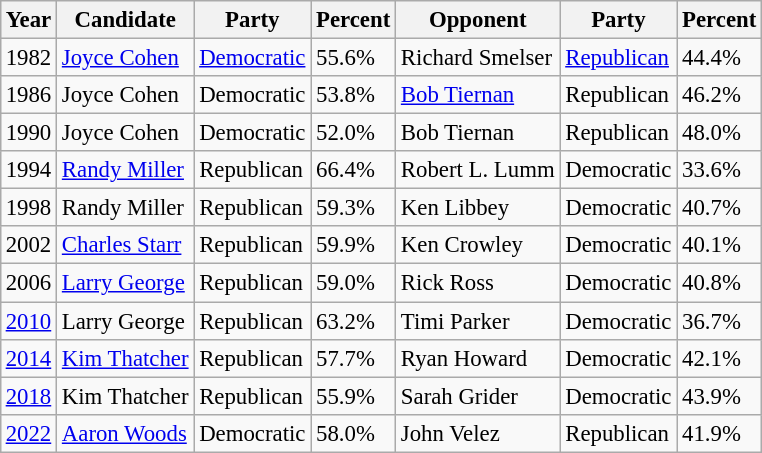<table class="wikitable sortable" style="margin:0.5em auto; font-size:95%;">
<tr>
<th>Year</th>
<th>Candidate</th>
<th>Party</th>
<th>Percent</th>
<th>Opponent</th>
<th>Party</th>
<th>Percent</th>
</tr>
<tr>
<td>1982</td>
<td><a href='#'>Joyce Cohen</a></td>
<td><a href='#'>Democratic</a></td>
<td>55.6%</td>
<td>Richard Smelser</td>
<td><a href='#'>Republican</a></td>
<td>44.4%</td>
</tr>
<tr>
<td>1986</td>
<td>Joyce Cohen</td>
<td>Democratic</td>
<td>53.8%</td>
<td><a href='#'>Bob Tiernan</a></td>
<td>Republican</td>
<td>46.2%</td>
</tr>
<tr>
<td>1990</td>
<td>Joyce Cohen</td>
<td>Democratic</td>
<td>52.0%</td>
<td>Bob Tiernan</td>
<td>Republican</td>
<td>48.0%</td>
</tr>
<tr>
<td>1994</td>
<td><a href='#'>Randy Miller</a></td>
<td>Republican</td>
<td>66.4%</td>
<td>Robert L. Lumm</td>
<td>Democratic</td>
<td>33.6%</td>
</tr>
<tr>
<td>1998</td>
<td>Randy Miller</td>
<td>Republican</td>
<td>59.3%</td>
<td>Ken Libbey</td>
<td>Democratic</td>
<td>40.7%</td>
</tr>
<tr>
<td>2002</td>
<td><a href='#'>Charles Starr</a></td>
<td>Republican</td>
<td>59.9%</td>
<td>Ken Crowley</td>
<td>Democratic</td>
<td>40.1%</td>
</tr>
<tr>
<td>2006</td>
<td><a href='#'>Larry George</a></td>
<td>Republican</td>
<td>59.0%</td>
<td>Rick Ross</td>
<td>Democratic</td>
<td>40.8%</td>
</tr>
<tr>
<td><a href='#'>2010</a></td>
<td>Larry George</td>
<td>Republican</td>
<td>63.2%</td>
<td>Timi Parker</td>
<td>Democratic</td>
<td>36.7%</td>
</tr>
<tr>
<td><a href='#'>2014</a></td>
<td><a href='#'>Kim Thatcher</a></td>
<td>Republican</td>
<td>57.7%</td>
<td>Ryan Howard</td>
<td>Democratic</td>
<td>42.1%</td>
</tr>
<tr>
<td><a href='#'>2018</a></td>
<td>Kim Thatcher</td>
<td>Republican</td>
<td>55.9%</td>
<td>Sarah Grider</td>
<td>Democratic</td>
<td>43.9%</td>
</tr>
<tr>
<td><a href='#'>2022</a></td>
<td><a href='#'>Aaron Woods</a></td>
<td>Democratic</td>
<td>58.0%</td>
<td>John Velez</td>
<td>Republican</td>
<td>41.9%</td>
</tr>
</table>
